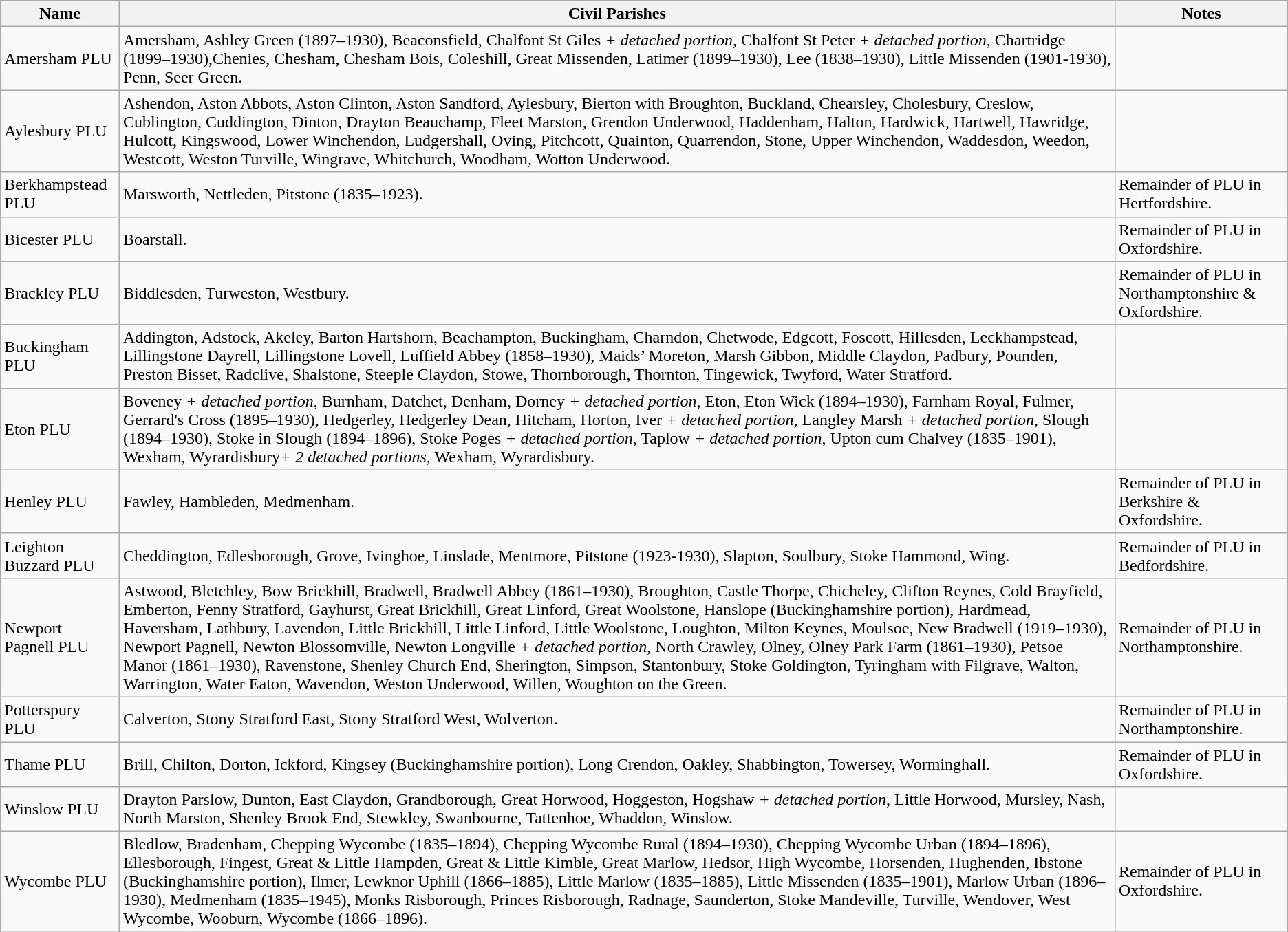<table class="wikitable">
<tr>
<th>Name</th>
<th>Civil Parishes</th>
<th>Notes</th>
</tr>
<tr>
<td>Amersham PLU</td>
<td>Amersham, Ashley Green (1897–1930), Beaconsfield, Chalfont St Giles <em>+ detached portion</em>, Chalfont St Peter <em>+ detached portion</em>,  Chartridge (1899–1930),Chenies, Chesham, Chesham Bois, Coleshill, Great Missenden, Latimer (1899–1930), Lee (1838–1930), Little Missenden (1901-1930), Penn, Seer Green.</td>
<td></td>
</tr>
<tr>
<td>Aylesbury PLU</td>
<td>Ashendon, Aston Abbots, Aston Clinton, Aston Sandford, Aylesbury, Bierton with Broughton, Buckland, Chearsley, Cholesbury, Creslow, Cublington, Cuddington, Dinton, Drayton Beauchamp, Fleet Marston, Grendon Underwood, Haddenham, Halton, Hardwick, Hartwell, Hawridge, Hulcott, Kingswood, Lower Winchendon, Ludgershall, Oving, Pitchcott, Quainton, Quarrendon, Stone, Upper Winchendon, Waddesdon, Weedon, Westcott, Weston Turville, Wingrave, Whitchurch, Woodham, Wotton Underwood.</td>
<td></td>
</tr>
<tr>
<td>Berkhampstead PLU</td>
<td>Marsworth, Nettleden, Pitstone (1835–1923).</td>
<td>Remainder of PLU in Hertfordshire.</td>
</tr>
<tr>
<td>Bicester PLU</td>
<td>Boarstall.</td>
<td>Remainder of PLU in Oxfordshire.</td>
</tr>
<tr>
<td>Brackley PLU</td>
<td>Biddlesden, Turweston, Westbury.</td>
<td>Remainder of PLU in Northamptonshire & Oxfordshire.</td>
</tr>
<tr>
<td>Buckingham PLU</td>
<td>Addington, Adstock, Akeley, Barton Hartshorn, Beachampton, Buckingham, Charndon, Chetwode, Edgcott, Foscott, Hillesden, Leckhampstead, Lillingstone Dayrell, Lillingstone Lovell, Luffield Abbey (1858–1930), Maids’ Moreton, Marsh Gibbon, Middle Claydon, Padbury, Pounden, Preston Bisset, Radclive, Shalstone, Steeple Claydon, Stowe, Thornborough, Thornton, Tingewick, Twyford, Water Stratford.</td>
<td></td>
</tr>
<tr>
<td>Eton PLU</td>
<td>Boveney <em>+ detached portion</em>, Burnham, Datchet, Denham, Dorney <em>+ detached portion</em>, Eton, Eton Wick (1894–1930), Farnham Royal, Fulmer, Gerrard's Cross (1895–1930), Hedgerley, Hedgerley Dean, Hitcham, Horton, Iver <em>+ detached portion</em>, Langley Marsh <em>+ detached portion</em>, Slough (1894–1930), Stoke in Slough (1894–1896),  Stoke Poges <em>+ detached portion</em>, Taplow <em>+ detached portion</em>, Upton cum Chalvey  (1835–1901), Wexham, Wyrardisbury<em>+ 2 detached portions</em>, Wexham, Wyrardisbury.</td>
<td></td>
</tr>
<tr>
<td>Henley PLU</td>
<td>Fawley, Hambleden, Medmenham.</td>
<td>Remainder of PLU in Berkshire & Oxfordshire.</td>
</tr>
<tr>
<td>Leighton Buzzard PLU</td>
<td>Cheddington, Edlesborough, Grove, Ivinghoe, Linslade, Mentmore, Pitstone (1923-1930), Slapton, Soulbury, Stoke Hammond, Wing.</td>
<td>Remainder of PLU in Bedfordshire.</td>
</tr>
<tr>
<td>Newport Pagnell PLU</td>
<td>Astwood, Bletchley, Bow Brickhill, Bradwell, Bradwell Abbey (1861–1930), Broughton, Castle Thorpe, Chicheley, Clifton Reynes, Cold Brayfield, Emberton, Fenny Stratford, Gayhurst, Great Brickhill, Great Linford, Great Woolstone, Hanslope (Buckinghamshire portion), Hardmead, Haversham, Lathbury, Lavendon, Little Brickhill, Little Linford, Little Woolstone, Loughton, Milton Keynes, Moulsoe, New Bradwell (1919–1930), Newport Pagnell, Newton Blossomville, Newton Longville <em>+ detached portion</em>, North Crawley, Olney, Olney Park Farm (1861–1930), Petsoe Manor (1861–1930), Ravenstone, Shenley Church End, Sherington, Simpson, Stantonbury, Stoke Goldington, Tyringham with Filgrave, Walton, Warrington, Water Eaton, Wavendon, Weston Underwood, Willen, Woughton on the Green.</td>
<td>Remainder of PLU in Northamptonshire.</td>
</tr>
<tr>
<td>Potterspury PLU</td>
<td>Calverton, Stony Stratford East, Stony Stratford West, Wolverton.</td>
<td>Remainder of PLU in Northamptonshire.</td>
</tr>
<tr>
<td>Thame PLU</td>
<td>Brill, Chilton, Dorton, Ickford, Kingsey (Buckinghamshire portion), Long Crendon, Oakley, Shabbington, Towersey, Worminghall.</td>
<td>Remainder of PLU in Oxfordshire.</td>
</tr>
<tr>
<td>Winslow PLU</td>
<td>Drayton Parslow, Dunton, East Claydon, Grandborough, Great Horwood, Hoggeston, Hogshaw <em>+ detached portion</em>, Little Horwood, Mursley, Nash, North Marston, Shenley Brook End, Stewkley, Swanbourne, Tattenhoe, Whaddon, Winslow.</td>
<td></td>
</tr>
<tr>
<td>Wycombe PLU</td>
<td>Bledlow, Bradenham, Chepping Wycombe (1835–1894), Chepping Wycombe Rural (1894–1930), Chepping Wycombe Urban (1894–1896), Ellesborough, Fingest, Great & Little Hampden, Great & Little Kimble, Great Marlow, Hedsor, High Wycombe, Horsenden, Hughenden, Ibstone (Buckinghamshire portion), Ilmer, Lewknor Uphill (1866–1885), Little Marlow (1835–1885), Little Missenden (1835–1901), Marlow Urban (1896–1930), Medmenham (1835–1945), Monks Risborough, Princes Risborough, Radnage, Saunderton, Stoke Mandeville, Turville, Wendover, West Wycombe, Wooburn, Wycombe (1866–1896).</td>
<td>Remainder of PLU in Oxfordshire.</td>
</tr>
</table>
